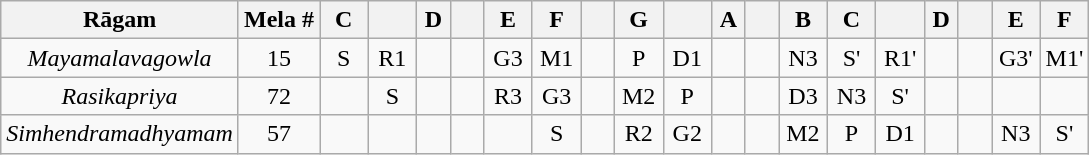<table class="wikitable" style="text-align:center">
<tr>
<th>Rāgam</th>
<th>Mela #</th>
<th>C</th>
<th></th>
<th>D</th>
<th></th>
<th>E</th>
<th>F</th>
<th></th>
<th>G</th>
<th></th>
<th>A</th>
<th></th>
<th>B</th>
<th>C</th>
<th></th>
<th>D</th>
<th></th>
<th>E</th>
<th>F</th>
</tr>
<tr>
<td><em>Mayamalavagowla</em></td>
<td>15</td>
<td width="25px">S</td>
<td width="25px">R1</td>
<td width="15px"></td>
<td width="15px"></td>
<td width="25px">G3</td>
<td width="25px">M1</td>
<td width="15px"></td>
<td width="25px">P</td>
<td width="25px">D1</td>
<td width="15px"></td>
<td width="15px"></td>
<td width="25px">N3</td>
<td width="25px">S'</td>
<td width="25px">R1'</td>
<td width="15px"></td>
<td width="15px"></td>
<td width="25px">G3'</td>
<td width="25px">M1'</td>
</tr>
<tr>
<td><em>Rasikapriya</em></td>
<td>72</td>
<td></td>
<td>S</td>
<td></td>
<td></td>
<td>R3</td>
<td>G3</td>
<td></td>
<td>M2</td>
<td>P</td>
<td></td>
<td></td>
<td>D3</td>
<td>N3</td>
<td>S'</td>
<td></td>
<td></td>
<td></td>
<td></td>
</tr>
<tr>
<td><em>Simhendramadhyamam</em></td>
<td>57</td>
<td></td>
<td></td>
<td></td>
<td></td>
<td></td>
<td>S</td>
<td></td>
<td>R2</td>
<td>G2</td>
<td></td>
<td></td>
<td>M2</td>
<td>P</td>
<td>D1</td>
<td></td>
<td></td>
<td>N3</td>
<td>S'</td>
</tr>
</table>
